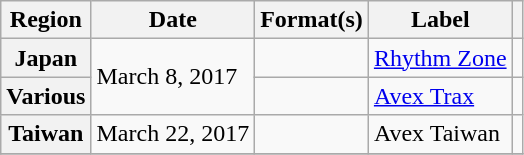<table class="wikitable plainrowheaders">
<tr>
<th scope="col">Region</th>
<th scope="col">Date</th>
<th scope="col">Format(s)</th>
<th scope="col">Label</th>
<th scope="col"></th>
</tr>
<tr>
<th scope="row">Japan</th>
<td rowspan="2">March 8, 2017</td>
<td></td>
<td><a href='#'>Rhythm Zone</a></td>
<td></td>
</tr>
<tr>
<th scope="row">Various</th>
<td></td>
<td><a href='#'>Avex Trax</a></td>
<td></td>
</tr>
<tr>
<th scope="row">Taiwan</th>
<td>March 22, 2017</td>
<td></td>
<td>Avex Taiwan</td>
<td></td>
</tr>
<tr>
</tr>
</table>
